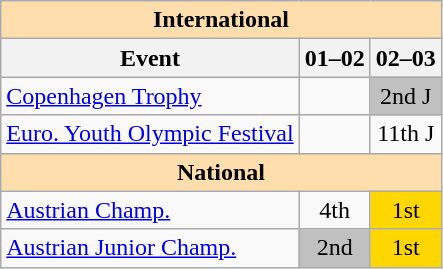<table class="wikitable" style="text-align:center">
<tr>
<th colspan="3" style="background-color: #ffdead; " align="center">International</th>
</tr>
<tr>
<th>Event</th>
<th>01–02</th>
<th>02–03</th>
</tr>
<tr>
<td align=left><a href='#'>Copenhagen Trophy</a></td>
<td></td>
<td bgcolor="silver">2nd J</td>
</tr>
<tr>
<td align=left><a href='#'>Euro. Youth Olympic Festival</a></td>
<td></td>
<td>11th J</td>
</tr>
<tr>
<th colspan="3" style="background-color: #ffdead; " align="center">National</th>
</tr>
<tr>
<td align=left><a href='#'>Austrian Champ.</a></td>
<td>4th</td>
<td bgcolor=gold>1st</td>
</tr>
<tr>
<td align=left><a href='#'>Austrian Junior Champ.</a></td>
<td bgcolor="silver">2nd</td>
<td bgcolor=gold>1st</td>
</tr>
</table>
